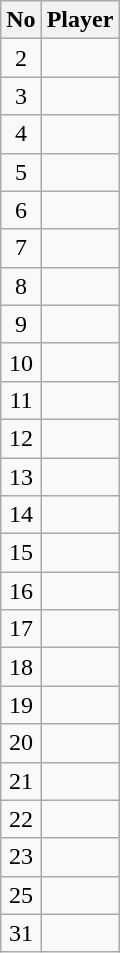<table class="wikitable sortable" style="text-align:center;">
<tr>
<th><strong>No</strong></th>
<th><strong>Player</strong></th>
</tr>
<tr>
<td>2</td>
<td align=left></td>
</tr>
<tr>
<td>3</td>
<td align=left></td>
</tr>
<tr>
<td>4</td>
<td align=left></td>
</tr>
<tr>
<td>5</td>
<td align=left></td>
</tr>
<tr>
<td>6</td>
<td align=left></td>
</tr>
<tr>
<td>7</td>
<td align=left></td>
</tr>
<tr>
<td>8</td>
<td align=left></td>
</tr>
<tr>
<td>9</td>
<td align=left></td>
</tr>
<tr>
<td>10</td>
<td align=left></td>
</tr>
<tr>
<td>11</td>
<td align=left></td>
</tr>
<tr>
<td>12</td>
<td align=left></td>
</tr>
<tr>
<td>13</td>
<td align=left></td>
</tr>
<tr>
<td>14</td>
<td align=left></td>
</tr>
<tr>
<td>15</td>
<td align=left></td>
</tr>
<tr>
<td>16</td>
<td align=left></td>
</tr>
<tr>
<td>17</td>
<td align=left></td>
</tr>
<tr>
<td>18</td>
<td align=left></td>
</tr>
<tr>
<td>19</td>
<td align=left></td>
</tr>
<tr>
<td>20</td>
<td align=left></td>
</tr>
<tr>
<td>21</td>
<td align=left></td>
</tr>
<tr>
<td>22</td>
<td align=left></td>
</tr>
<tr>
<td>23</td>
<td align=left></td>
</tr>
<tr>
<td>25</td>
<td align=left></td>
</tr>
<tr>
<td>31</td>
<td align=left></td>
</tr>
</table>
